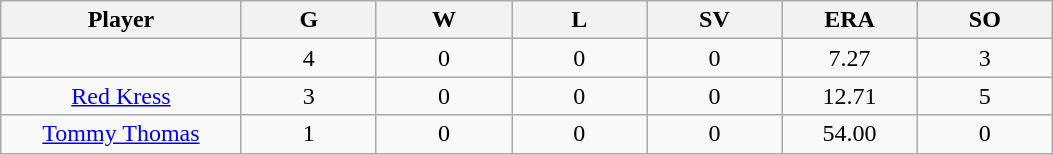<table class="wikitable sortable">
<tr>
<th bgcolor="#DDDDFF" width="16%">Player</th>
<th bgcolor="#DDDDFF" width="9%">G</th>
<th bgcolor="#DDDDFF" width="9%">W</th>
<th bgcolor="#DDDDFF" width="9%">L</th>
<th bgcolor="#DDDDFF" width="9%">SV</th>
<th bgcolor="#DDDDFF" width="9%">ERA</th>
<th bgcolor="#DDDDFF" width="9%">SO</th>
</tr>
<tr align="center">
<td></td>
<td>4</td>
<td>0</td>
<td>0</td>
<td>0</td>
<td>7.27</td>
<td>3</td>
</tr>
<tr align="center">
<td><a href='#'>Red Kress</a></td>
<td>3</td>
<td>0</td>
<td>0</td>
<td>0</td>
<td>12.71</td>
<td>5</td>
</tr>
<tr align=center>
<td><a href='#'>Tommy Thomas</a></td>
<td>1</td>
<td>0</td>
<td>0</td>
<td>0</td>
<td>54.00</td>
<td>0</td>
</tr>
</table>
